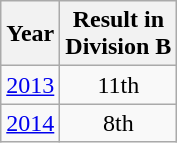<table class="wikitable" style="text-align:center">
<tr>
<th>Year</th>
<th>Result in<br>Division B</th>
</tr>
<tr>
<td><a href='#'>2013</a></td>
<td>11th</td>
</tr>
<tr>
<td><a href='#'>2014</a></td>
<td>8th</td>
</tr>
</table>
